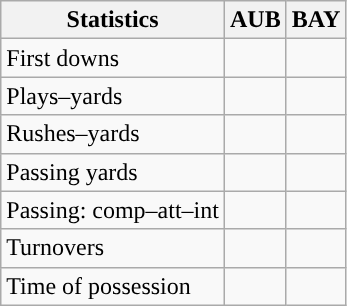<table class="wikitable" style="float:left">
<tr>
<th>Statistics</th>
<th>AUB</th>
<th>BAY</th>
</tr>
<tr>
<td>First downs</td>
<td></td>
<td></td>
</tr>
<tr>
<td>Plays–yards</td>
<td></td>
<td></td>
</tr>
<tr>
<td>Rushes–yards</td>
<td></td>
<td></td>
</tr>
<tr>
<td>Passing yards</td>
<td></td>
<td></td>
</tr>
<tr>
<td>Passing: comp–att–int</td>
<td></td>
<td></td>
</tr>
<tr>
<td>Turnovers</td>
<td></td>
<td></td>
</tr>
<tr>
<td>Time of possession</td>
<td></td>
<td></td>
</tr>
</table>
